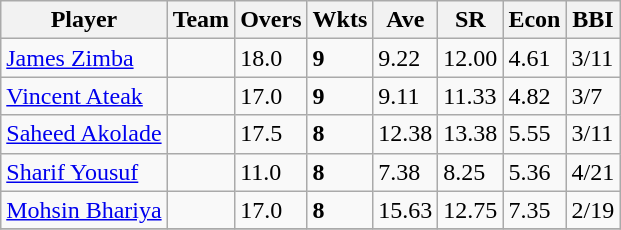<table class="wikitable sortable">
<tr>
<th>Player</th>
<th>Team</th>
<th>Overs</th>
<th>Wkts</th>
<th>Ave</th>
<th>SR</th>
<th>Econ</th>
<th>BBI</th>
</tr>
<tr>
<td><a href='#'>James Zimba</a></td>
<td></td>
<td>18.0</td>
<td><strong>9</strong></td>
<td>9.22</td>
<td>12.00</td>
<td>4.61</td>
<td>3/11</td>
</tr>
<tr>
<td><a href='#'>Vincent Ateak</a></td>
<td></td>
<td>17.0</td>
<td><strong>9</strong></td>
<td>9.11</td>
<td>11.33</td>
<td>4.82</td>
<td>3/7</td>
</tr>
<tr>
<td><a href='#'>Saheed Akolade</a></td>
<td></td>
<td>17.5</td>
<td><strong>8</strong></td>
<td>12.38</td>
<td>13.38</td>
<td>5.55</td>
<td>3/11</td>
</tr>
<tr>
<td><a href='#'>Sharif Yousuf</a></td>
<td></td>
<td>11.0</td>
<td><strong>8</strong></td>
<td>7.38</td>
<td>8.25</td>
<td>5.36</td>
<td>4/21</td>
</tr>
<tr>
<td><a href='#'>Mohsin Bhariya</a></td>
<td></td>
<td>17.0</td>
<td><strong>8</strong></td>
<td>15.63</td>
<td>12.75</td>
<td>7.35</td>
<td>2/19</td>
</tr>
<tr>
</tr>
</table>
